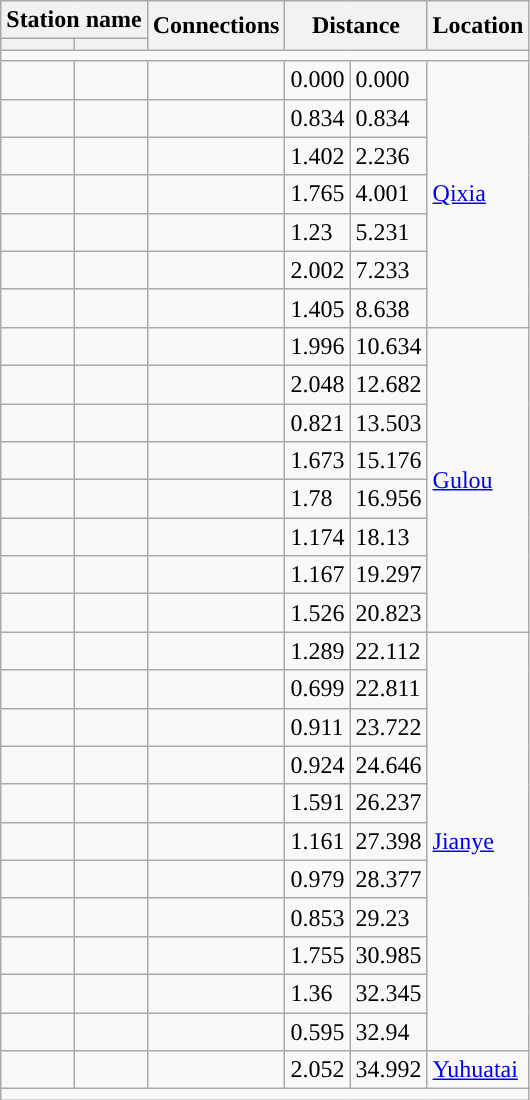<table class="wikitable">
<tr>
<th colspan="2">Station name</th>
<th rowspan="2">Connections</th>
<th colspan="2" rowspan="2">Distance<br></th>
<th rowspan="2">Location</th>
</tr>
<tr>
<th></th>
<th></th>
</tr>
<tr style="background:#">
<td colspan = "6"></td>
</tr>
<tr>
<td></td>
<td></td>
<td></td>
<td>0.000</td>
<td>0.000</td>
<td rowspan = "7"><a href='#'>Qixia</a></td>
</tr>
<tr>
<td></td>
<td></td>
<td></td>
<td>0.834</td>
<td>0.834</td>
</tr>
<tr>
<td></td>
<td></td>
<td></td>
<td>1.402</td>
<td>2.236</td>
</tr>
<tr>
<td></td>
<td></td>
<td></td>
<td>1.765</td>
<td>4.001</td>
</tr>
<tr>
<td></td>
<td></td>
<td></td>
<td>1.23</td>
<td>5.231</td>
</tr>
<tr>
<td></td>
<td></td>
<td></td>
<td>2.002</td>
<td>7.233</td>
</tr>
<tr>
<td></td>
<td></td>
<td></td>
<td>1.405</td>
<td>8.638</td>
</tr>
<tr>
<td></td>
<td></td>
<td></td>
<td>1.996</td>
<td>10.634</td>
<td rowspan = "8"><a href='#'>Gulou</a></td>
</tr>
<tr>
<td></td>
<td></td>
<td></td>
<td>2.048</td>
<td>12.682</td>
</tr>
<tr>
<td></td>
<td></td>
<td></td>
<td>0.821</td>
<td>13.503</td>
</tr>
<tr>
<td></td>
<td></td>
<td></td>
<td>1.673</td>
<td>15.176</td>
</tr>
<tr>
<td></td>
<td></td>
<td></td>
<td>1.78</td>
<td>16.956</td>
</tr>
<tr>
<td></td>
<td></td>
<td></td>
<td>1.174</td>
<td>18.13</td>
</tr>
<tr>
<td></td>
<td></td>
<td></td>
<td>1.167</td>
<td>19.297</td>
</tr>
<tr>
<td></td>
<td></td>
<td></td>
<td>1.526</td>
<td>20.823</td>
</tr>
<tr>
<td></td>
<td></td>
<td></td>
<td>1.289</td>
<td>22.112</td>
<td rowspan = "11"><a href='#'>Jianye</a></td>
</tr>
<tr>
<td></td>
<td></td>
<td></td>
<td>0.699</td>
<td>22.811</td>
</tr>
<tr>
<td></td>
<td></td>
<td></td>
<td>0.911</td>
<td>23.722</td>
</tr>
<tr>
<td></td>
<td></td>
<td></td>
<td>0.924</td>
<td>24.646</td>
</tr>
<tr>
<td></td>
<td></td>
<td></td>
<td>1.591</td>
<td>26.237</td>
</tr>
<tr>
<td></td>
<td></td>
<td></td>
<td>1.161</td>
<td>27.398</td>
</tr>
<tr>
<td></td>
<td></td>
<td></td>
<td>0.979</td>
<td>28.377</td>
</tr>
<tr>
<td></td>
<td></td>
<td></td>
<td>0.853</td>
<td>29.23</td>
</tr>
<tr>
<td></td>
<td></td>
<td></td>
<td>1.755</td>
<td>30.985</td>
</tr>
<tr>
<td></td>
<td></td>
<td></td>
<td>1.36</td>
<td>32.345</td>
</tr>
<tr>
<td></td>
<td></td>
<td></td>
<td>0.595</td>
<td>32.94</td>
</tr>
<tr>
<td></td>
<td></td>
<td></td>
<td>2.052</td>
<td>34.992</td>
<td><a href='#'>Yuhuatai</a></td>
</tr>
<tr style="background:#">
<td colspan = "6"></td>
</tr>
</table>
